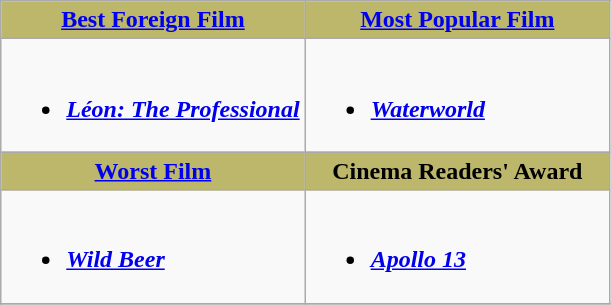<table class=wikitable>
<tr>
<th style="background:#BDB76B; width: 50%"><a href='#'>Best Foreign Film</a></th>
<th style="background:#BDB76B; width: 50%"><a href='#'>Most Popular Film</a></th>
</tr>
<tr>
<td valign="top"><br><ul><li><strong><em><a href='#'>Léon: The Professional</a></em></strong></li></ul></td>
<td valign="top"><br><ul><li><strong><em><a href='#'>Waterworld</a></em></strong></li></ul></td>
</tr>
<tr>
<th style="background:#BDB76B; width: 50%"><a href='#'>Worst Film</a></th>
<th style="background:#BDB76B; width: 50%">Cinema Readers' Award</th>
</tr>
<tr>
<td valign="top"><br><ul><li><strong><em><a href='#'>Wild Beer</a></em></strong></li></ul></td>
<td valign="top"><br><ul><li><strong><em><a href='#'>Apollo 13</a></em></strong></li></ul></td>
</tr>
<tr>
</tr>
</table>
